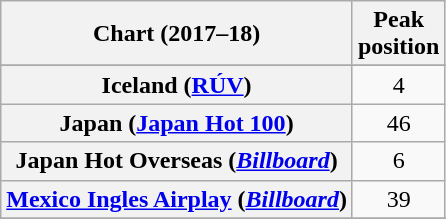<table class="wikitable sortable plainrowheaders" style="text-align:center;">
<tr>
<th scope="col">Chart (2017–18)</th>
<th scope="col">Peak<br>position</th>
</tr>
<tr>
</tr>
<tr>
</tr>
<tr>
</tr>
<tr>
<th scope="row">Iceland (<a href='#'>RÚV</a>)</th>
<td>4</td>
</tr>
<tr>
<th scope="row">Japan (<a href='#'>Japan Hot 100</a>)</th>
<td>46</td>
</tr>
<tr>
<th scope="row">Japan Hot Overseas (<em><a href='#'>Billboard</a></em>)</th>
<td>6</td>
</tr>
<tr>
<th scope="row"><a href='#'>Mexico Ingles Airplay</a> (<em><a href='#'>Billboard</a></em>)</th>
<td>39</td>
</tr>
<tr>
</tr>
<tr>
</tr>
<tr>
</tr>
<tr>
</tr>
</table>
